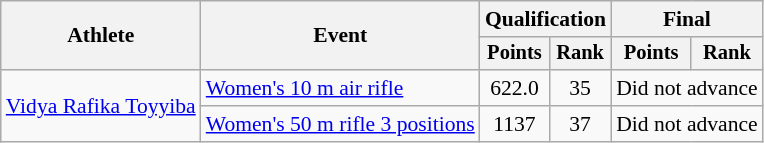<table class="wikitable" style="font-size:90%">
<tr>
<th rowspan="2">Athlete</th>
<th rowspan="2">Event</th>
<th colspan="2">Qualification</th>
<th colspan="2">Final</th>
</tr>
<tr style="font-size:95%">
<th>Points</th>
<th>Rank</th>
<th>Points</th>
<th>Rank</th>
</tr>
<tr align=center>
<td align=left rowspan=2><a href='#'>Vidya Rafika Toyyiba</a></td>
<td align=left><a href='#'>Women's 10 m air rifle</a></td>
<td>622.0</td>
<td>35</td>
<td colspan=2>Did not advance</td>
</tr>
<tr align=center>
<td align=left><a href='#'>Women's 50 m rifle 3 positions</a></td>
<td>1137</td>
<td>37</td>
<td colspan=2>Did not advance</td>
</tr>
</table>
